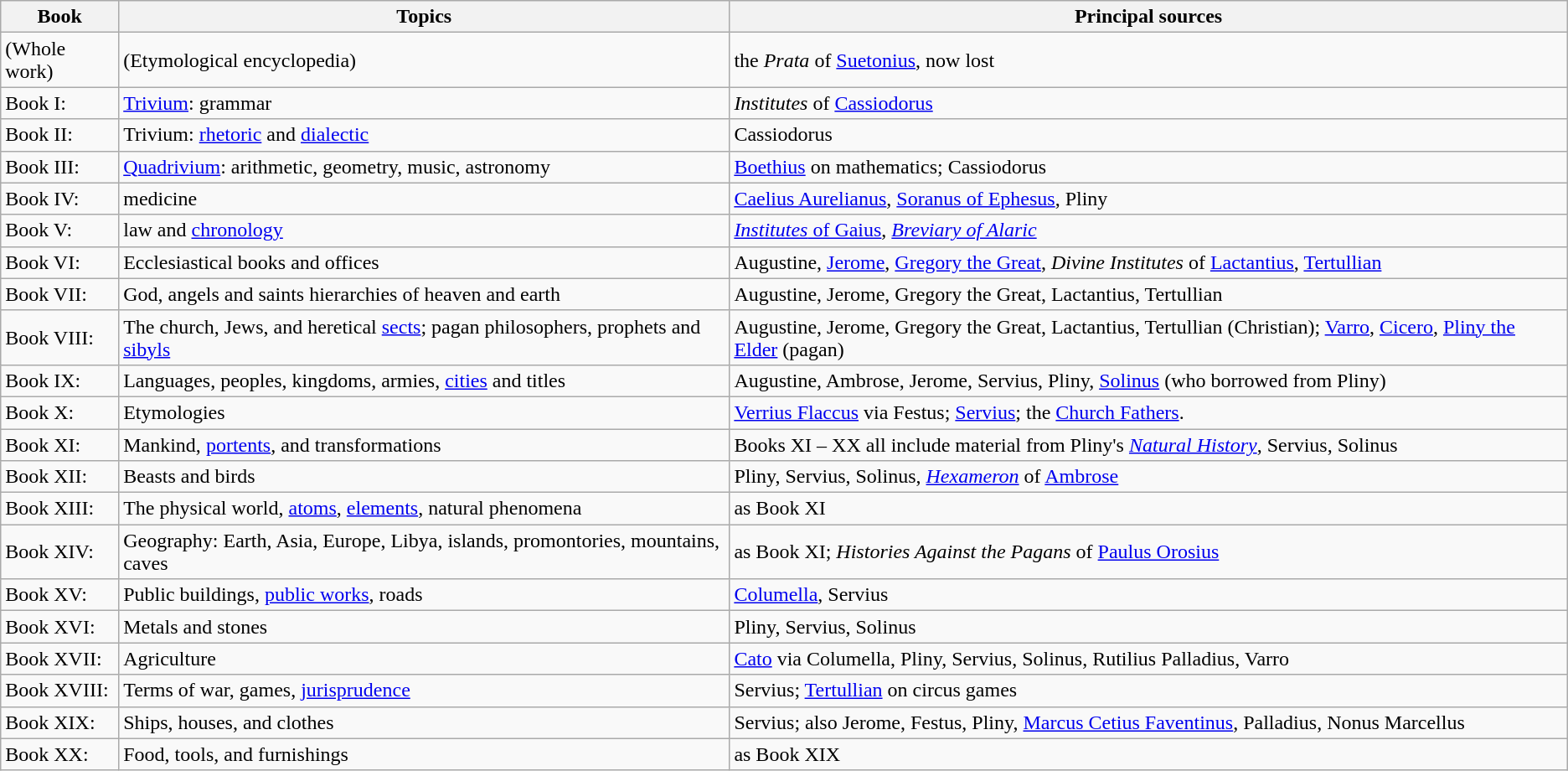<table class="wikitable">
<tr>
<th>Book</th>
<th>Topics</th>
<th>Principal sources</th>
</tr>
<tr>
<td>(Whole work)</td>
<td>(Etymological encyclopedia)</td>
<td>the <em>Prata</em> of <a href='#'>Suetonius</a>, now lost</td>
</tr>
<tr>
<td>Book I: </td>
<td><a href='#'>Trivium</a>: grammar</td>
<td><em>Institutes</em> of <a href='#'>Cassiodorus</a></td>
</tr>
<tr>
<td>Book II: </td>
<td>Trivium: <a href='#'>rhetoric</a> and <a href='#'>dialectic</a></td>
<td>Cassiodorus</td>
</tr>
<tr>
<td>Book III: </td>
<td><a href='#'>Quadrivium</a>: arithmetic, geometry, music, astronomy</td>
<td><a href='#'>Boethius</a> on mathematics; Cassiodorus</td>
</tr>
<tr>
<td>Book IV: </td>
<td>medicine</td>
<td><a href='#'>Caelius Aurelianus</a>, <a href='#'>Soranus of Ephesus</a>, Pliny</td>
</tr>
<tr>
<td>Book V: </td>
<td>law and <a href='#'>chronology</a></td>
<td><a href='#'><em>Institutes</em> of Gaius</a>, <em><a href='#'>Breviary of Alaric</a></em></td>
</tr>
<tr>
<td>Book VI: </td>
<td>Ecclesiastical books and offices</td>
<td>Augustine, <a href='#'>Jerome</a>, <a href='#'>Gregory the Great</a>, <em>Divine Institutes</em> of <a href='#'>Lactantius</a>, <a href='#'>Tertullian</a></td>
</tr>
<tr>
<td>Book VII: </td>
<td>God, angels and saints hierarchies of heaven and earth</td>
<td>Augustine, Jerome, Gregory the Great, Lactantius, Tertullian</td>
</tr>
<tr>
<td>Book VIII: </td>
<td>The church, Jews, and heretical <a href='#'>sects</a>; pagan philosophers, prophets and <a href='#'>sibyls</a></td>
<td>Augustine, Jerome, Gregory the Great, Lactantius, Tertullian (Christian); <a href='#'>Varro</a>, <a href='#'>Cicero</a>, <a href='#'>Pliny the Elder</a> (pagan)</td>
</tr>
<tr>
<td>Book IX: </td>
<td>Languages, peoples, kingdoms, armies, <a href='#'>cities</a> and titles</td>
<td>Augustine, Ambrose, Jerome, Servius, Pliny, <a href='#'>Solinus</a> (who borrowed from Pliny)</td>
</tr>
<tr>
<td>Book X: </td>
<td>Etymologies</td>
<td><a href='#'>Verrius Flaccus</a> via Festus; <a href='#'>Servius</a>; the <a href='#'>Church Fathers</a>.</td>
</tr>
<tr>
<td>Book XI: </td>
<td>Mankind, <a href='#'>portents</a>, and transformations</td>
<td>Books XI – XX all include material from Pliny's <em><a href='#'>Natural History</a></em>, Servius, Solinus</td>
</tr>
<tr>
<td>Book XII: </td>
<td>Beasts and birds</td>
<td>Pliny, Servius, Solinus, <em><a href='#'>Hexameron</a></em> of <a href='#'>Ambrose</a></td>
</tr>
<tr>
<td>Book XIII: </td>
<td>The physical world, <a href='#'>atoms</a>, <a href='#'>elements</a>, natural phenomena</td>
<td>as Book XI</td>
</tr>
<tr>
<td>Book XIV: </td>
<td>Geography: Earth, Asia, Europe, Libya, islands, promontories, mountains, caves</td>
<td>as Book XI; <em>Histories Against the Pagans</em> of <a href='#'>Paulus Orosius</a></td>
</tr>
<tr>
<td>Book XV: </td>
<td>Public buildings, <a href='#'>public works</a>, roads</td>
<td><a href='#'>Columella</a>, Servius</td>
</tr>
<tr>
<td>Book XVI: </td>
<td>Metals and stones</td>
<td>Pliny, Servius, Solinus</td>
</tr>
<tr>
<td>Book XVII: </td>
<td>Agriculture</td>
<td><a href='#'>Cato</a> via Columella, Pliny, Servius, Solinus, Rutilius Palladius, Varro</td>
</tr>
<tr>
<td>Book XVIII: </td>
<td>Terms of war, games, <a href='#'>jurisprudence</a></td>
<td>Servius; <a href='#'>Tertullian</a> on circus games</td>
</tr>
<tr>
<td>Book XIX: </td>
<td>Ships, houses, and clothes</td>
<td>Servius; also Jerome, Festus, Pliny, <a href='#'>Marcus Cetius Faventinus</a>, Palladius, Nonus Marcellus</td>
</tr>
<tr>
<td>Book XX: </td>
<td>Food, tools, and furnishings</td>
<td>as Book XIX</td>
</tr>
</table>
